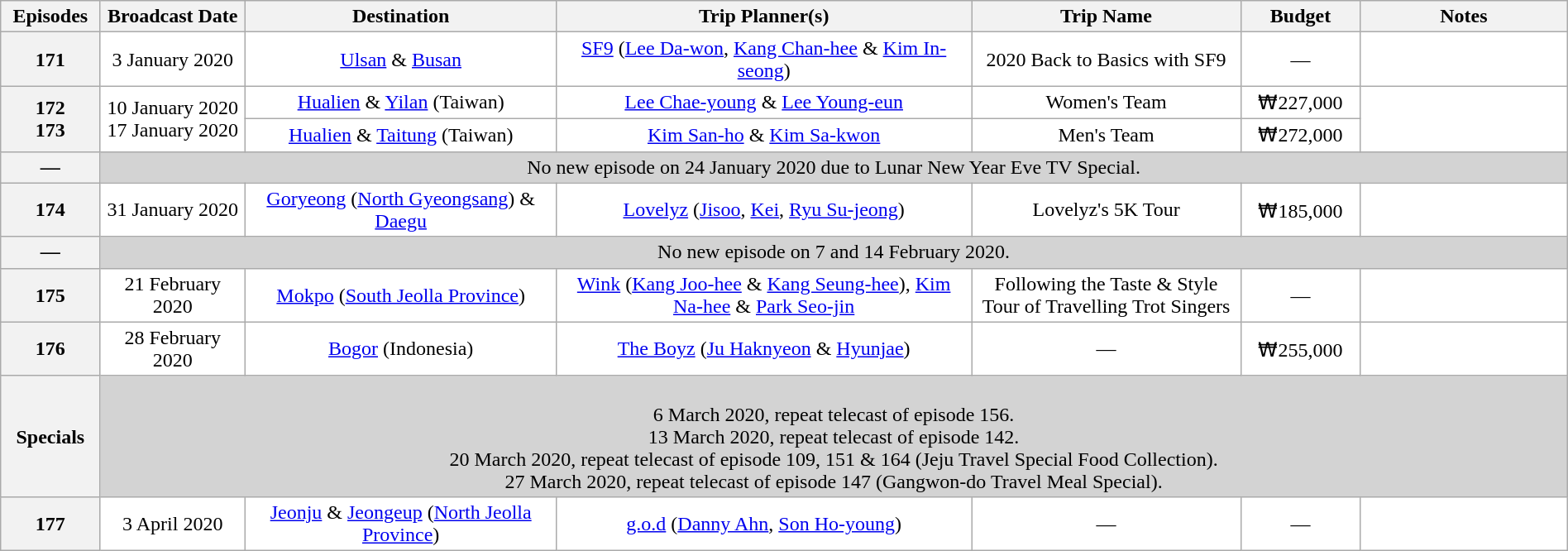<table class=wikitable style=text-align:center;width:100%;background:#ffffff>
<tr>
<th width=3%>Episodes</th>
<th width=7%>Broadcast Date</th>
<th width=15%>Destination</th>
<th width=20%>Trip Planner(s)</th>
<th width=13%>Trip Name</th>
<th width=5%>Budget</th>
<th width=10%>Notes</th>
</tr>
<tr>
<th>171</th>
<td>3 January 2020</td>
<td><a href='#'>Ulsan</a> & <a href='#'>Busan</a></td>
<td><a href='#'>SF9</a> (<a href='#'>Lee Da-won</a>, <a href='#'>Kang Chan-hee</a> & <a href='#'>Kim In-seong</a>)</td>
<td>2020 Back to Basics with SF9</td>
<td>—</td>
<td></td>
</tr>
<tr>
<th rowspan=2>172<br>173</th>
<td rowspan=2>10 January 2020<br>17 January 2020</td>
<td><a href='#'>Hualien</a> & <a href='#'>Yilan</a> (Taiwan)</td>
<td><a href='#'>Lee Chae-young</a> & <a href='#'>Lee Young-eun</a></td>
<td>Women's Team</td>
<td>₩227,000</td>
<td rowspan=2></td>
</tr>
<tr>
<td><a href='#'>Hualien</a> & <a href='#'>Taitung</a> (Taiwan)</td>
<td><a href='#'>Kim San-ho</a> & <a href='#'>Kim Sa-kwon</a></td>
<td>Men's Team</td>
<td>₩272,000</td>
</tr>
<tr>
<th>—</th>
<td colspan=6 style=background:lightgray>No new episode on 24 January 2020 due to Lunar New Year Eve TV Special.</td>
</tr>
<tr>
<th>174</th>
<td>31 January 2020</td>
<td><a href='#'>Goryeong</a> (<a href='#'>North Gyeongsang</a>) & <a href='#'>Daegu</a></td>
<td><a href='#'>Lovelyz</a> (<a href='#'>Jisoo</a>, <a href='#'>Kei</a>, <a href='#'>Ryu Su-jeong</a>)</td>
<td>Lovelyz's 5K Tour</td>
<td>₩185,000</td>
<td></td>
</tr>
<tr>
<th>—</th>
<td colspan=6 style=background:lightgray>No new episode on 7 and 14 February 2020.</td>
</tr>
<tr>
<th>175</th>
<td>21 February 2020</td>
<td><a href='#'>Mokpo</a> (<a href='#'>South Jeolla Province</a>)</td>
<td><a href='#'>Wink</a> (<a href='#'>Kang Joo-hee</a> & <a href='#'>Kang Seung-hee</a>), <a href='#'>Kim Na-hee</a> & <a href='#'>Park Seo-jin</a></td>
<td>Following the Taste & Style Tour of Travelling Trot Singers</td>
<td>—</td>
<td></td>
</tr>
<tr>
<th>176</th>
<td>28 February 2020</td>
<td><a href='#'>Bogor</a> (Indonesia)</td>
<td><a href='#'>The Boyz</a> (<a href='#'>Ju Haknyeon</a> & <a href='#'>Hyunjae</a>)</td>
<td>—</td>
<td>₩255,000</td>
<td></td>
</tr>
<tr>
<th>Specials</th>
<td colspan=6 style=background:lightgray><br> 6 March 2020, repeat telecast of episode 156.<br>13 March 2020, repeat telecast of episode 142.<br>20 March 2020, repeat telecast of episode 109, 151 & 164 (Jeju Travel Special Food Collection).<br>27 March 2020, repeat telecast of episode 147 (Gangwon-do Travel Meal Special).</td>
</tr>
<tr>
<th>177</th>
<td>3 April 2020</td>
<td><a href='#'>Jeonju</a> & <a href='#'>Jeongeup</a> (<a href='#'>North Jeolla Province</a>)</td>
<td><a href='#'>g.o.d</a> (<a href='#'>Danny Ahn</a>, <a href='#'>Son Ho-young</a>)</td>
<td>—</td>
<td>—</td>
<td></td>
</tr>
</table>
